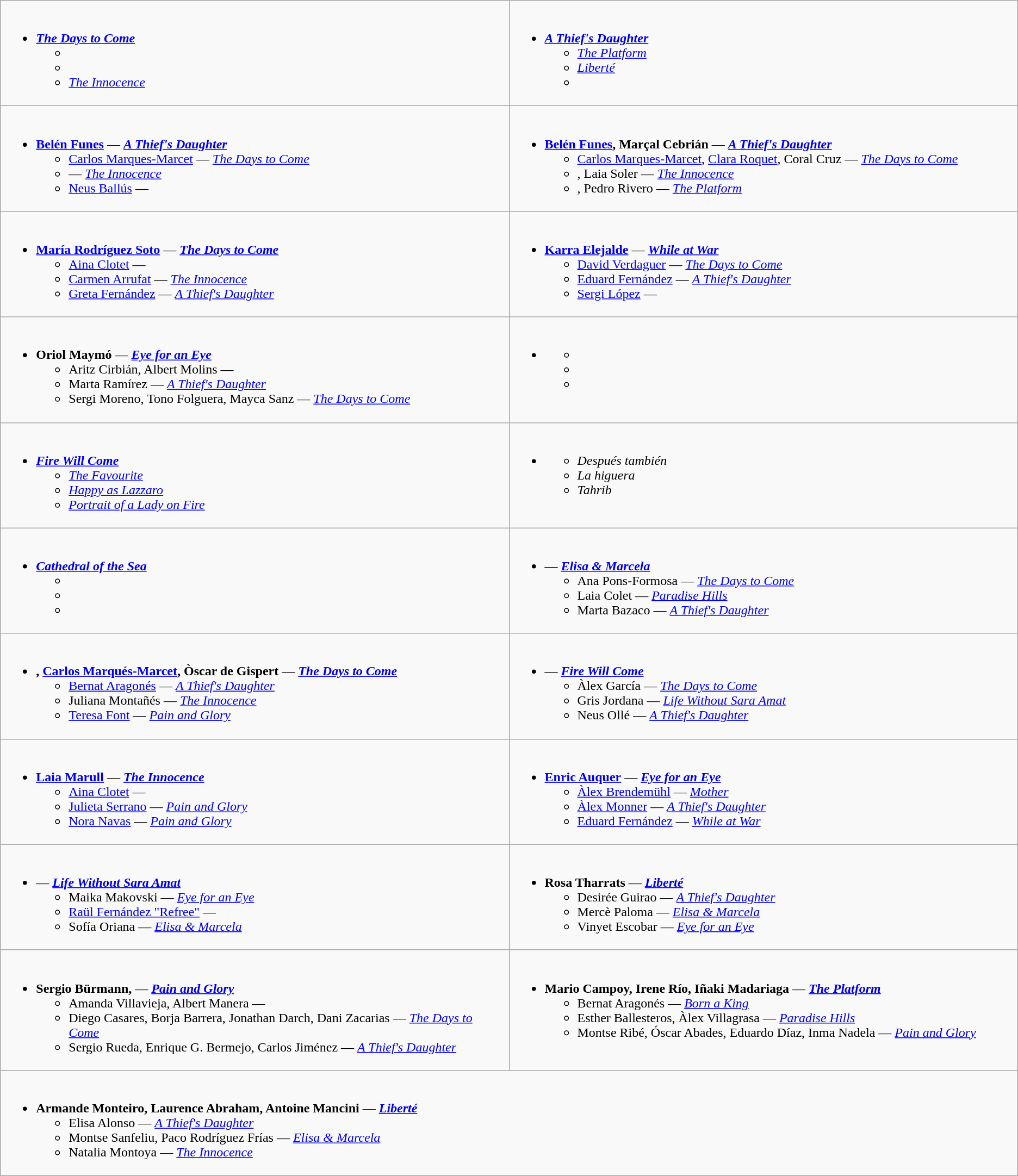<table class=wikitable style="width="100%">
<tr>
<td style="vertical-align:top;" width="50%"><br><ul><li><strong><em><a href='#'>The Days to Come</a></em></strong><ul><li><em></em></li><li><em></em></li><li><em><a href='#'>The Innocence</a></em></li></ul></li></ul></td>
<td style="vertical-align:top;" width="50%"><br><ul><li><strong><em><a href='#'>A Thief's Daughter</a></em></strong><ul><li><em><a href='#'>The Platform</a></em></li><li><em><a href='#'>Liberté</a></em></li><li><em></em></li></ul></li></ul></td>
</tr>
<tr>
<td style="vertical-align:top;" width="50%"><br><ul><li><strong><a href='#'>Belén Funes</a></strong> — <strong><em><a href='#'>A Thief's Daughter</a></em></strong><ul><li><a href='#'>Carlos Marques-Marcet</a> — <em><a href='#'>The Days to Come</a></em></li><li> — <em><a href='#'>The Innocence</a></em></li><li><a href='#'>Neus Ballús</a> — <em></em></li></ul></li></ul></td>
<td style="vertical-align:top;" width="50%"><br><ul><li><strong><a href='#'>Belén Funes</a>, Marçal Cebrián</strong> — <strong><em><a href='#'>A Thief's Daughter</a></em></strong><ul><li><a href='#'>Carlos Marques-Marcet</a>, <a href='#'>Clara Roquet</a>, Coral Cruz — <em><a href='#'>The Days to Come</a></em></li><li>, Laia Soler — <em><a href='#'>The Innocence</a></em></li><li>, Pedro Rivero — <em><a href='#'>The Platform</a></em></li></ul></li></ul></td>
</tr>
<tr>
<td style="vertical-align:top;" width="50%"><br><ul><li><strong><a href='#'>María Rodríguez Soto</a></strong> — <strong><em><a href='#'>The Days to Come</a></em></strong><ul><li><a href='#'>Aina Clotet</a> — <em></em></li><li><a href='#'>Carmen Arrufat</a> — <em><a href='#'>The Innocence</a></em></li><li><a href='#'>Greta Fernández</a> — <em><a href='#'>A Thief's Daughter</a></em></li></ul></li></ul></td>
<td style="vertical-align:top;" width="50%"><br><ul><li><strong><a href='#'>Karra Elejalde</a></strong> — <strong><em><a href='#'>While at War</a></em></strong><ul><li><a href='#'>David Verdaguer</a> — <em><a href='#'>The Days to Come</a></em></li><li><a href='#'>Eduard Fernández</a> — <em><a href='#'>A Thief's Daughter</a></em></li><li><a href='#'>Sergi López</a> — <em></em></li></ul></li></ul></td>
</tr>
<tr>
<td style="vertical-align:top;" width="50%"><br><ul><li><strong>Oriol Maymó</strong> — <strong><em><a href='#'>Eye for an Eye</a></em></strong><ul><li>Aritz Cirbián, Albert Molins — <em></em></li><li>Marta Ramírez — <em><a href='#'>A Thief's Daughter</a></em></li><li>Sergi Moreno, Tono Folguera, Mayca Sanz — <em><a href='#'>The Days to Come</a></em></li></ul></li></ul></td>
<td style="vertical-align:top;" width="50%"><br><ul><li><strong><em></em></strong><ul><li><em></em></li><li><em></em></li><li><em></em></li></ul></li></ul></td>
</tr>
<tr>
<td style="vertical-align:top;" width="50%"><br><ul><li><strong><em><a href='#'>Fire Will Come</a></em></strong><ul><li><em><a href='#'>The Favourite</a></em></li><li><em><a href='#'>Happy as Lazzaro</a></em></li><li><em><a href='#'>Portrait of a Lady on Fire</a></em></li></ul></li></ul></td>
<td style="vertical-align:top;" width="50%"><br><ul><li><strong><em></em></strong><ul><li><em>Después también</em></li><li><em>La higuera</em></li><li><em>Tahrib</em></li></ul></li></ul></td>
</tr>
<tr>
<td style="vertical-align:top;" width="50%"><br><ul><li><strong><em><a href='#'>Cathedral of the Sea</a></em></strong><ul><li><em></em></li><li><em></em></li><li><em></em></li></ul></li></ul></td>
<td style="vertical-align:top;" width="50%"><br><ul><li><strong></strong> — <strong><em><a href='#'>Elisa & Marcela</a></em></strong><ul><li>Ana Pons-Formosa — <em><a href='#'>The Days to Come</a></em></li><li>Laia Colet — <em><a href='#'>Paradise Hills</a></em></li><li>Marta Bazaco — <em><a href='#'>A Thief's Daughter</a></em></li></ul></li></ul></td>
</tr>
<tr>
<td style="vertical-align:top;" width="50%"><br><ul><li><strong>, <a href='#'>Carlos Marqués-Marcet</a>, Òscar de Gispert</strong> — <strong><em><a href='#'>The Days to Come</a></em></strong><ul><li><a href='#'>Bernat Aragonés</a> — <em><a href='#'>A Thief's Daughter</a></em></li><li>Juliana Montañés — <em><a href='#'>The Innocence</a></em></li><li><a href='#'>Teresa Font</a> — <em><a href='#'>Pain and Glory</a></em></li></ul></li></ul></td>
<td style="vertical-align:top;" width="50%"><br><ul><li><strong></strong> — <strong><em><a href='#'>Fire Will Come</a></em></strong><ul><li>Àlex García — <em><a href='#'>The Days to Come</a></em></li><li>Gris Jordana — <em><a href='#'>Life Without Sara Amat</a></em></li><li>Neus Ollé — <em><a href='#'>A Thief's Daughter</a></em></li></ul></li></ul></td>
</tr>
<tr>
<td style="vertical-align:top;" width="50%"><br><ul><li><strong><a href='#'>Laia Marull</a></strong> — <strong><em><a href='#'>The Innocence</a></em></strong><ul><li><a href='#'>Aina Clotet</a> — <em></em></li><li><a href='#'>Julieta Serrano</a> — <em><a href='#'>Pain and Glory</a></em></li><li><a href='#'>Nora Navas</a> — <em><a href='#'>Pain and Glory</a></em></li></ul></li></ul></td>
<td style="vertical-align:top;" width="50%"><br><ul><li><strong><a href='#'>Enric Auquer</a></strong> — <strong><em><a href='#'>Eye for an Eye</a></em></strong><ul><li><a href='#'>Àlex Brendemühl</a> — <em><a href='#'>Mother</a></em></li><li><a href='#'>Àlex Monner</a> — <em><a href='#'>A Thief's Daughter</a></em></li><li><a href='#'>Eduard Fernández</a> — <em><a href='#'>While at War</a></em></li></ul></li></ul></td>
</tr>
<tr>
<td style="vertical-align:top;" width="50%"><br><ul><li><strong></strong> — <strong><em><a href='#'>Life Without Sara Amat</a></em></strong><ul><li>Maika Makovski — <em><a href='#'>Eye for an Eye</a></em></li><li><a href='#'>Raül Fernández "Refree"</a> — <em></em></li><li>Sofía Oriana — <em><a href='#'>Elisa & Marcela</a></em></li></ul></li></ul></td>
<td style="vertical-align:top;" width="50%"><br><ul><li><strong>Rosa Tharrats</strong> — <strong><em><a href='#'>Liberté</a></em></strong><ul><li>Desirée Guirao — <em><a href='#'>A Thief's Daughter</a></em></li><li>Mercè Paloma — <em><a href='#'>Elisa & Marcela</a></em></li><li>Vinyet Escobar — <em><a href='#'>Eye for an Eye</a></em></li></ul></li></ul></td>
</tr>
<tr>
<td style="vertical-align:top;" width="50%"><br><ul><li><strong>Sergio Bürmann, </strong> — <strong><em><a href='#'>Pain and Glory</a></em></strong><ul><li>Amanda Villavieja, Albert Manera — <em></em></li><li>Diego Casares, Borja Barrera, Jonathan Darch, Dani Zacarias — <em><a href='#'>The Days to Come</a></em></li><li>Sergio Rueda, Enrique G. Bermejo, Carlos Jiménez — <em><a href='#'>A Thief's Daughter</a></em></li></ul></li></ul></td>
<td style="vertical-align:top;" width="50%"><br><ul><li><strong>Mario Campoy, Irene Río, Iñaki Madariaga</strong> — <strong><em><a href='#'>The Platform</a></em></strong><ul><li>Bernat Aragonés — <em><a href='#'>Born a King</a></em></li><li>Esther Ballesteros, Àlex Villagrasa — <em><a href='#'>Paradise Hills</a></em></li><li>Montse Ribé, Óscar Abades, Eduardo Díaz, Inma Nadela — <em><a href='#'>Pain and Glory</a></em></li></ul></li></ul></td>
</tr>
<tr>
<td colspan = "2" style="vertical-align:top;" width="100%"><br><ul><li><strong>Armande Monteiro, Laurence Abraham, Antoine Mancini</strong> — <strong><em><a href='#'>Liberté</a></em></strong><ul><li>Elisa Alonso — <em><a href='#'>A Thief's Daughter</a></em></li><li>Montse Sanfeliu, Paco Rodríguez Frías — <em><a href='#'>Elisa & Marcela</a></em></li><li>Natalia Montoya — <em><a href='#'>The Innocence</a></em></li></ul></li></ul></td>
</tr>
</table>
